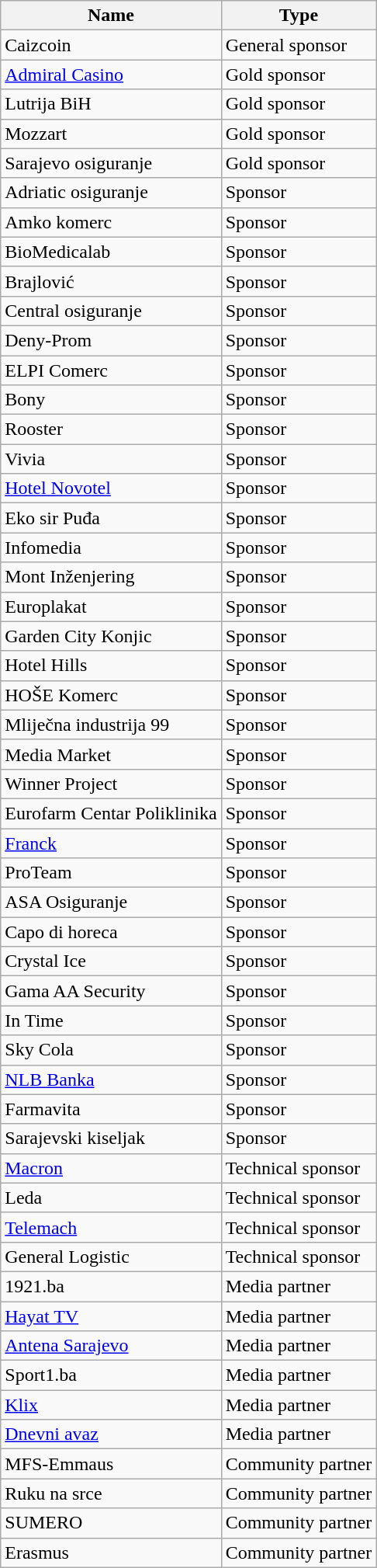<table class="wikitable collapsible collapsed" style="text-align: left">
<tr>
<th>Name</th>
<th>Type</th>
</tr>
<tr>
<td>  Caizcoin</td>
<td>General sponsor</td>
</tr>
<tr>
<td> <a href='#'>Admiral Casino</a></td>
<td>Gold sponsor</td>
</tr>
<tr>
<td> Lutrija BiH</td>
<td>Gold sponsor</td>
</tr>
<tr>
<td> Mozzart</td>
<td>Gold sponsor</td>
</tr>
<tr>
<td> Sarajevo osiguranje</td>
<td>Gold sponsor</td>
</tr>
<tr>
<td> Adriatic osiguranje</td>
<td>Sponsor</td>
</tr>
<tr>
<td> Amko komerc</td>
<td>Sponsor</td>
</tr>
<tr>
<td> BioMedicalab</td>
<td>Sponsor</td>
</tr>
<tr>
<td> Brajlović</td>
<td>Sponsor</td>
</tr>
<tr>
<td> Central osiguranje</td>
<td>Sponsor</td>
</tr>
<tr>
<td> Deny-Prom</td>
<td>Sponsor</td>
</tr>
<tr>
<td> ELPI Comerc</td>
<td>Sponsor</td>
</tr>
<tr>
<td> Bony</td>
<td>Sponsor</td>
</tr>
<tr>
<td> Rooster</td>
<td>Sponsor</td>
</tr>
<tr>
<td> Vivia</td>
<td>Sponsor</td>
</tr>
<tr>
<td>  <a href='#'>Hotel Novotel</a></td>
<td>Sponsor</td>
</tr>
<tr>
<td> Eko sir Puđa</td>
<td>Sponsor</td>
</tr>
<tr>
<td> Infomedia</td>
<td>Sponsor</td>
</tr>
<tr>
<td> Mont Inženjering</td>
<td>Sponsor</td>
</tr>
<tr>
<td> Europlakat</td>
<td>Sponsor</td>
</tr>
<tr>
<td> Garden City Konjic</td>
<td>Sponsor</td>
</tr>
<tr>
<td> Hotel Hills</td>
<td>Sponsor</td>
</tr>
<tr>
<td> HOŠE Komerc</td>
<td>Sponsor</td>
</tr>
<tr>
<td> Mliječna industrija 99</td>
<td>Sponsor</td>
</tr>
<tr>
<td> Media Market</td>
<td>Sponsor</td>
</tr>
<tr>
<td> Winner Project</td>
<td>Sponsor</td>
</tr>
<tr>
<td> Eurofarm Centar Poliklinika</td>
<td>Sponsor</td>
</tr>
<tr>
<td> <a href='#'>Franck</a></td>
<td>Sponsor</td>
</tr>
<tr>
<td> ProTeam</td>
<td>Sponsor</td>
</tr>
<tr>
<td> ASA Osiguranje</td>
<td>Sponsor</td>
</tr>
<tr>
<td> Capo di horeca</td>
<td>Sponsor</td>
</tr>
<tr>
<td> Crystal Ice</td>
<td>Sponsor</td>
</tr>
<tr>
<td> Gama AA Security</td>
<td>Sponsor</td>
</tr>
<tr>
<td> In Time</td>
<td>Sponsor</td>
</tr>
<tr>
<td> Sky Cola</td>
<td>Sponsor</td>
</tr>
<tr>
<td> <a href='#'>NLB Banka</a></td>
<td>Sponsor</td>
</tr>
<tr>
<td> Farmavita</td>
<td>Sponsor</td>
</tr>
<tr>
<td> Sarajevski kiseljak</td>
<td>Sponsor</td>
</tr>
<tr>
<td> <a href='#'>Macron</a></td>
<td>Technical sponsor</td>
</tr>
<tr>
<td> Leda</td>
<td>Technical sponsor</td>
</tr>
<tr>
<td> <a href='#'>Telemach</a></td>
<td>Technical sponsor</td>
</tr>
<tr>
<td> General Logistic</td>
<td>Technical sponsor</td>
</tr>
<tr>
<td> 1921.ba</td>
<td>Media partner</td>
</tr>
<tr>
<td> <a href='#'>Hayat TV</a></td>
<td>Media partner</td>
</tr>
<tr>
<td> <a href='#'>Antena Sarajevo</a></td>
<td>Media partner</td>
</tr>
<tr>
<td> Sport1.ba</td>
<td>Media partner</td>
</tr>
<tr>
<td> <a href='#'>Klix</a></td>
<td>Media partner</td>
</tr>
<tr>
<td> <a href='#'>Dnevni avaz</a></td>
<td>Media partner</td>
</tr>
<tr>
<td> MFS-Emmaus</td>
<td>Community partner</td>
</tr>
<tr>
<td> Ruku na srce</td>
<td>Community partner</td>
</tr>
<tr>
<td> SUMERO</td>
<td>Community partner</td>
</tr>
<tr>
<td> Erasmus</td>
<td>Community partner</td>
</tr>
</table>
